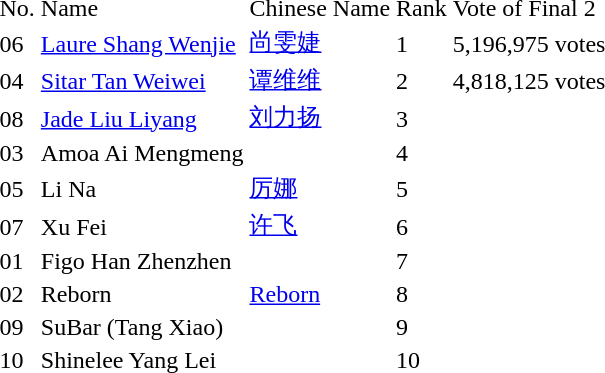<table ->
<tr>
<td>No.</td>
<td>Name</td>
<td>Chinese Name</td>
<td>Rank</td>
<td>Vote of Final 2</td>
</tr>
<tr>
<td>06</td>
<td><a href='#'>Laure Shang Wenjie</a></td>
<td><a href='#'>尚雯婕</a></td>
<td>1</td>
<td>5,196,975 votes</td>
</tr>
<tr>
<td>04</td>
<td><a href='#'>Sitar Tan Weiwei</a></td>
<td><a href='#'>谭维维</a></td>
<td>2</td>
<td>4,818,125 votes</td>
</tr>
<tr>
<td>08</td>
<td><a href='#'>Jade Liu Liyang</a></td>
<td><a href='#'>刘力扬</a></td>
<td>3</td>
<td></td>
</tr>
<tr>
<td>03</td>
<td>Amoa Ai Mengmeng</td>
<td></td>
<td>4</td>
<td></td>
</tr>
<tr>
<td>05</td>
<td>Li Na</td>
<td><a href='#'>厉娜</a></td>
<td>5</td>
<td></td>
</tr>
<tr>
<td>07</td>
<td>Xu Fei</td>
<td><a href='#'>许飞</a></td>
<td>6</td>
<td></td>
</tr>
<tr>
<td>01</td>
<td>Figo Han Zhenzhen</td>
<td></td>
<td>7</td>
<td></td>
</tr>
<tr>
<td>02</td>
<td>Reborn</td>
<td><a href='#'>Reborn</a></td>
<td>8</td>
<td></td>
</tr>
<tr>
<td>09</td>
<td>SuBar (Tang Xiao)</td>
<td></td>
<td>9</td>
<td></td>
</tr>
<tr>
<td>10</td>
<td>Shinelee Yang Lei</td>
<td></td>
<td>10</td>
<td></td>
</tr>
</table>
